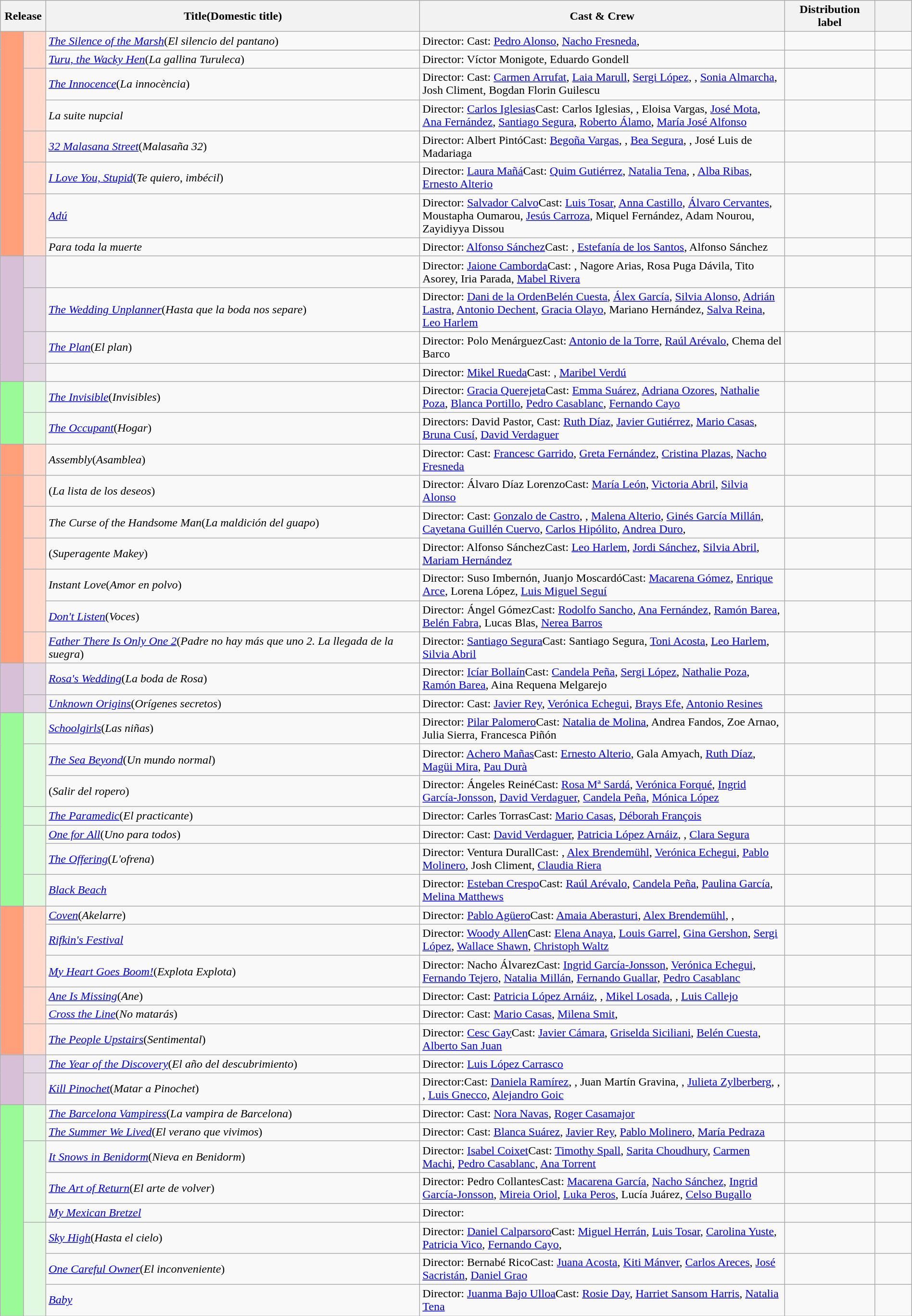<table class="wikitable sortable" style="width:100%;">
<tr>
<th colspan="2" style="width:5%;">Release</th>
<th>Title(Domestic title)</th>
<th style="width:40%;">Cast & Crew</th>
<th>Distribution label</th>
<th style="width:4%;" class="unsortable"></th>
</tr>
<tr>
<td rowspan = "8" bgcolor = "#ffa07a"></td>
<td rowspan = "2" bgcolor = "#ffdacc"></td>
<td><em><a href='#'>The Silence of the Marsh</a></em>(<em>El silencio del pantano</em>)</td>
<td>Director: Cast: <a href='#'>Pedro Alonso</a>, <a href='#'>Nacho Fresneda</a>, </td>
<td></td>
<td></td>
</tr>
<tr>
<td><em><a href='#'>Turu, the Wacky Hen</a></em>(<em>La gallina Turuleca</em>)</td>
<td>Director: Víctor Monigote, Eduardo Gondell</td>
<td></td>
<td></td>
</tr>
<tr>
<td rowspan = "2" bgcolor = "#ffdacc"></td>
<td><em><a href='#'>The Innocence</a></em>(<em>La innocència</em>)</td>
<td>Director: Cast: <a href='#'>Carmen Arrufat</a>, <a href='#'>Laia Marull</a>, <a href='#'>Sergi López</a>, , <a href='#'>Sonia Almarcha</a>, Josh Climent, Bogdan Florin Guilescu</td>
<td></td>
<td></td>
</tr>
<tr>
<td><em>La suite nupcial</em></td>
<td>Director: <a href='#'>Carlos Iglesias</a>Cast: Carlos Iglesias, , Eloisa Vargas, <a href='#'>José Mota</a>, <a href='#'>Ana Fernández</a>, <a href='#'>Santiago Segura</a>, <a href='#'>Roberto Álamo</a>, <a href='#'>María José Alfonso</a></td>
<td></td>
<td></td>
</tr>
<tr>
<td bgcolor = "#ffdacc"></td>
<td><em><a href='#'>32 Malasana Street</a></em>(<em>Malasaña 32</em>)</td>
<td>Director: Albert PintóCast: <a href='#'>Begoña Vargas</a>, , <a href='#'>Bea Segura</a>, , José Luis de Madariaga</td>
<td></td>
<td></td>
</tr>
<tr>
<td bgcolor = "#ffdacc"></td>
<td><em><a href='#'>I Love You, Stupid</a></em>(<em>Te quiero, imbécil</em>)</td>
<td>Director: <a href='#'>Laura Mañá</a>Cast: <a href='#'>Quim Gutiérrez</a>, <a href='#'>Natalia Tena</a>, , <a href='#'>Alba Ribas</a>, <a href='#'>Ernesto Alterio</a></td>
<td></td>
<td></td>
</tr>
<tr>
<td rowspan = "2" bgcolor = "#ffdacc"></td>
<td><em><a href='#'>Adú</a></em></td>
<td>Director: <a href='#'>Salvador Calvo</a>Cast: <a href='#'>Luis Tosar</a>, <a href='#'>Anna Castillo</a>, <a href='#'>Álvaro Cervantes</a>, Moustapha Oumarou, <a href='#'>Jesús Carroza</a>, Miquel Fernández, Adam Nourou, Zayidiyya Dissou</td>
<td></td>
<td></td>
</tr>
<tr>
<td><em>Para toda la muerte</em></td>
<td>Director: <a href='#'>Alfonso Sánchez</a>Cast: , <a href='#'>Estefanía de los Santos</a>, Alfonso Sánchez</td>
<td></td>
<td></td>
</tr>
<tr>
<td rowspan = "4" bgcolor = "#d8bfd8"></td>
<td bgcolor = "#e3d8e3"></td>
<td><em></em></td>
<td>Director: <a href='#'>Jaione Camborda</a>Cast: , Nagore Arias, Rosa Puga Dávila, Tito Asorey, Iria Parada, <a href='#'>Mabel Rivera</a></td>
<td></td>
<td></td>
</tr>
<tr>
<td bgcolor = "#e3d8e3"></td>
<td><em><a href='#'>The Wedding Unplanner</a></em>(<em>Hasta que la boda nos separe</em>)</td>
<td>Director: <a href='#'>Dani de la Orden</a><a href='#'>Belén Cuesta</a>, <a href='#'>Álex García</a>, <a href='#'>Silvia Alonso</a>, <a href='#'>Adrián Lastra</a>, <a href='#'>Antonio Dechent</a>, <a href='#'>Gracia Olayo</a>, Mariano Hernández, <a href='#'>Salva Reina</a>, <a href='#'>Leo Harlem</a></td>
<td></td>
<td></td>
</tr>
<tr>
<td bgcolor = "#e3d8e3"></td>
<td><em><a href='#'>The Plan</a></em>(<em>El plan</em>)</td>
<td>Director: Polo MenárguezCast: <a href='#'>Antonio de la Torre</a>, <a href='#'>Raúl Arévalo</a>, Chema del Barco</td>
<td></td>
<td></td>
</tr>
<tr>
<td bgcolor = "#e3d8e3"></td>
<td><em></em></td>
<td>Director: <a href='#'>Mikel Rueda</a>Cast: , <a href='#'>Maribel Verdú</a></td>
<td></td>
<td></td>
</tr>
<tr>
<td rowspan = "2" bgcolor = "#98fb98"></td>
<td bgcolor = "#e0f9e0"></td>
<td><em><a href='#'>The Invisible</a></em>(<em>Invisibles</em>)</td>
<td>Director: <a href='#'>Gracia Querejeta</a>Cast: <a href='#'>Emma Suárez</a>, <a href='#'>Adriana Ozores</a>, <a href='#'>Nathalie Poza</a>, <a href='#'>Blanca Portillo</a>, <a href='#'>Pedro Casablanc</a>, <a href='#'>Fernando Cayo</a></td>
<td></td>
<td></td>
</tr>
<tr>
<td bgcolor = "#e0f9e0"></td>
<td><em><a href='#'>The Occupant</a></em>(<em>Hogar</em>)</td>
<td>Directors: David Pastor, Cast: <a href='#'>Ruth Díaz</a>, <a href='#'>Javier Gutiérrez</a>, <a href='#'>Mario Casas</a>, <a href='#'>Bruna Cusí</a>, <a href='#'>David Verdaguer</a></td>
<td></td>
<td></td>
</tr>
<tr>
<td rowspan = "1" bgcolor = "#ffa07a"></td>
<td rowspan = "1" bgcolor = "#ffdacc"></td>
<td><em>Assembly</em>(<em>Asamblea</em>)</td>
<td>Director: Cast: <a href='#'>Francesc Garrido</a>, <a href='#'>Greta Fernández</a>, <a href='#'>Cristina Plazas</a>, <a href='#'>Nacho Fresneda</a></td>
<td></td>
<td></td>
</tr>
<tr>
<td rowspan = "6" bgcolor = "#ffa07a"></td>
<td bgcolor = "#ffdacc"></td>
<td><em></em>(<em>La lista de los deseos</em>)</td>
<td>Director: Álvaro Díaz LorenzoCast: <a href='#'>María León</a>, <a href='#'>Victoria Abril</a>, <a href='#'>Silvia Alonso</a></td>
<td></td>
<td></td>
</tr>
<tr>
<td bgcolor = "#ffdacc"></td>
<td><em>The Curse of the Handsome Man</em>(<em>La maldición del guapo</em>)</td>
<td>Director: Cast: <a href='#'>Gonzalo de Castro</a>, , <a href='#'>Malena Alterio</a>, <a href='#'>Ginés García Millán</a>, <a href='#'>Cayetana Guillén Cuervo</a>, <a href='#'>Carlos Hipólito</a>, <a href='#'>Andrea Duro</a>, </td>
<td></td>
<td></td>
</tr>
<tr>
<td bgcolor = "#ffdacc"></td>
<td><em></em>(<em>Superagente Makey</em>)</td>
<td>Director: Alfonso SánchezCast: <a href='#'>Leo Harlem</a>, <a href='#'>Jordi Sánchez</a>, <a href='#'>Silvia Abril</a>, <a href='#'>Mariam Hernández</a></td>
<td></td>
<td></td>
</tr>
<tr>
<td rowspan = "2" bgcolor = "#ffdacc"></td>
<td><em>Instant Love</em>(<em>Amor en polvo</em>)</td>
<td>Director: Suso Imbernón, Juanjo MoscardóCast: <a href='#'>Macarena Gómez</a>, <a href='#'>Enrique Arce</a>, Lorena López,  <a href='#'>Luis Miguel Seguí</a></td>
<td></td>
<td></td>
</tr>
<tr>
<td><em><a href='#'>Don't Listen</a></em>(<em>Voces</em>)</td>
<td>Director: Ángel GómezCast: <a href='#'>Rodolfo Sancho</a>, <a href='#'>Ana Fernández</a>, <a href='#'>Ramón Barea</a>, <a href='#'>Belén Fabra</a>, Lucas Blas, <a href='#'>Nerea Barros</a></td>
<td></td>
<td></td>
</tr>
<tr>
<td bgcolor = "#ffdacc"></td>
<td><em><a href='#'>Father There Is Only One 2</a></em>(<em>Padre no hay más que uno 2. La llegada de la suegra</em>)</td>
<td>Director: <a href='#'>Santiago Segura</a>Cast: Santiago Segura, <a href='#'>Toni Acosta</a>, <a href='#'>Leo Harlem</a>, <a href='#'>Silvia Abril</a></td>
<td></td>
<td></td>
</tr>
<tr>
<td rowspan = "2" bgcolor = "#d8bfd8"></td>
<td bgcolor = "#e3d8e3"></td>
<td><em><a href='#'>Rosa's Wedding</a></em>(<em>La boda de Rosa</em>)</td>
<td>Director: <a href='#'>Icíar Bollaín</a>Cast: <a href='#'>Candela Peña</a>, <a href='#'>Sergi López</a>, <a href='#'>Nathalie Poza</a>, <a href='#'>Ramón Barea</a>, Aina Requena Melgarejo</td>
<td></td>
<td></td>
</tr>
<tr>
<td bgcolor = "#e3d8e3"></td>
<td><em><a href='#'>Unknown Origins</a></em>(<em>Orígenes secretos</em>)</td>
<td>Director: Cast: <a href='#'>Javier Rey</a>, <a href='#'>Verónica Echegui</a>, <a href='#'>Brays Efe</a>, <a href='#'>Antonio Resines</a></td>
<td></td>
<td></td>
</tr>
<tr>
<td rowspan = "7" bgcolor = "#98fb98"></td>
<td bgcolor = "#e0f9e0"></td>
<td><em><a href='#'>Schoolgirls</a></em>(<em>Las niñas</em>)</td>
<td>Director: <a href='#'>Pilar Palomero</a>Cast: <a href='#'>Natalia de Molina</a>, Andrea Fandos, Zoe Arnao, Julia Sierra, Francesca Piñón</td>
<td></td>
<td></td>
</tr>
<tr>
<td rowspan = "2" bgcolor = "#e0f9e0"></td>
<td><em><a href='#'>The Sea Beyond</a></em>(<em>Un mundo normal</em>)</td>
<td>Director: <a href='#'>Achero Mañas</a>Cast: <a href='#'>Ernesto Alterio</a>, Gala Amyach, <a href='#'>Ruth Díaz</a>, <a href='#'>Magüi Mira</a>, <a href='#'>Pau Durà</a></td>
<td></td>
<td></td>
</tr>
<tr>
<td><em></em>(<em>Salir del ropero</em>)</td>
<td>Director: Ángeles ReinéCast: <a href='#'>Rosa Mª Sardá</a>, <a href='#'>Verónica Forqué</a>, <a href='#'>Ingrid García-Jonsson</a>, <a href='#'>David Verdaguer</a>, <a href='#'>Candela Peña</a>, <a href='#'>Mónica López</a></td>
<td></td>
<td></td>
</tr>
<tr>
<td bgcolor = "#e0f9e0"></td>
<td><em><a href='#'>The Paramedic</a></em>(<em>El practicante</em>)</td>
<td>Director: Carles TorrasCast: <a href='#'>Mario Casas</a>, <a href='#'>Déborah François</a></td>
<td></td>
<td></td>
</tr>
<tr>
<td rowspan = "2" bgcolor = "#e0f9e0"></td>
<td><em><a href='#'>One for All</a></em>(<em>Uno para todos</em>)</td>
<td>Director: Cast: <a href='#'>David Verdaguer</a>, <a href='#'>Patricia López Arnáiz</a>, , <a href='#'>Clara Segura</a></td>
<td></td>
<td></td>
</tr>
<tr>
<td><em><a href='#'>The Offering</a></em>(<em>L'ofrena</em>)</td>
<td>Director: Ventura DurallCast: , <a href='#'>Alex Brendemühl</a>, <a href='#'>Verónica Echegui</a>, <a href='#'>Pablo Molinero</a>, Josh Climent, <a href='#'>Claudia Riera</a></td>
<td></td>
<td></td>
</tr>
<tr>
<td bgcolor = "#e0f9e0"></td>
<td><em><a href='#'>Black Beach</a></em></td>
<td>Director: <a href='#'>Esteban Crespo</a>Cast: <a href='#'>Raúl Arévalo</a>, <a href='#'>Candela Peña</a>, <a href='#'>Paulina García</a>, <a href='#'>Melina Matthews</a></td>
<td></td>
<td></td>
</tr>
<tr>
<td rowspan = "6" bgcolor = "#ffa07a"></td>
<td rowspan = "3" bgcolor = "#ffdacc"></td>
<td><a href='#'><em>Coven</em></a>(<em>Akelarre</em>)</td>
<td>Director: <a href='#'>Pablo Agüero</a>Cast: <a href='#'>Amaia Aberasturi</a>, <a href='#'>Alex Brendemühl</a>, , </td>
<td></td>
<td></td>
</tr>
<tr>
<td><em><a href='#'>Rifkin's Festival</a></em></td>
<td>Director: <a href='#'>Woody Allen</a>Cast: <a href='#'>Elena Anaya</a>, <a href='#'>Louis Garrel</a>, <a href='#'>Gina Gershon</a>, <a href='#'>Sergi López</a>, <a href='#'>Wallace Shawn</a>, <a href='#'>Christoph Waltz</a></td>
<td></td>
<td></td>
</tr>
<tr>
<td><em><a href='#'>My Heart Goes Boom!</a></em>(<em>Explota Explota</em>)</td>
<td>Director: Nacho ÁlvarezCast: <a href='#'>Ingrid García-Jonsson</a>, <a href='#'>Verónica Echegui</a>, <a href='#'>Fernando Tejero</a>, <a href='#'>Natalia Millán</a>, <a href='#'>Fernando Guallar</a>, <a href='#'>Pedro Casablanc</a></td>
<td></td>
<td></td>
</tr>
<tr>
<td rowspan = "2" bgcolor = "#ffdacc"></td>
<td><em><a href='#'>Ane Is Missing</a></em>(<em>Ane</em>)</td>
<td>Director: Cast: <a href='#'>Patricia López Arnáiz</a>, , <a href='#'>Mikel Losada</a>, , <a href='#'>Luis Callejo</a></td>
<td></td>
<td></td>
</tr>
<tr>
<td><em><a href='#'>Cross the Line</a></em>(<em>No matarás</em>)</td>
<td>Director: Cast: <a href='#'>Mario Casas</a>, <a href='#'>Milena Smit</a>, </td>
<td></td>
<td></td>
</tr>
<tr>
<td bgcolor = "#ffdacc"></td>
<td><em><a href='#'>The People Upstairs</a></em>(<em>Sentimental</em>)</td>
<td>Director: <a href='#'>Cesc Gay</a>Cast: <a href='#'>Javier Cámara</a>, <a href='#'>Griselda Siciliani</a>, <a href='#'>Belén Cuesta</a>, <a href='#'>Alberto San Juan</a></td>
<td></td>
<td></td>
</tr>
<tr>
<td rowspan = "2" bgcolor = "#d8bfd8"></td>
<td bgcolor = "#e3d8e3"></td>
<td><em><a href='#'>The Year of the Discovery</a></em>(<em>El año del descubrimiento</em>)</td>
<td>Director: <a href='#'>Luis López Carrasco</a></td>
<td></td>
<td></td>
</tr>
<tr>
<td bgcolor = "#e3d8e3"></td>
<td><em><a href='#'>Kill Pinochet</a></em>(<em>Matar a Pinochet</em>)</td>
<td>Director:Cast: <a href='#'>Daniela Ramírez</a>, , Juan Martín Gravina, , <a href='#'>Julieta Zylberberg</a>, , , <a href='#'>Luis Gnecco</a>, <a href='#'>Alejandro Goic</a></td>
<td></td>
<td></td>
</tr>
<tr>
<td rowspan = "8" bgcolor = "#98fb98"></td>
<td rowspan = "2"  bgcolor = "#e0f9e0"></td>
<td><em><a href='#'>The Barcelona Vampiress</a></em>(<em>La vampira de Barcelona</em>)</td>
<td>Director: Cast: <a href='#'>Nora Navas</a>, <a href='#'>Roger Casamajor</a></td>
<td></td>
<td></td>
</tr>
<tr>
<td><em><a href='#'>The Summer We Lived</a></em>(<em>El verano que vivimos</em>)</td>
<td>Director: Cast: <a href='#'>Blanca Suárez</a>, <a href='#'>Javier Rey</a>, <a href='#'>Pablo Molinero</a>, <a href='#'>María Pedraza</a></td>
<td></td>
<td></td>
</tr>
<tr>
<td rowspan = "3" bgcolor = "#e0f9e0"></td>
<td><em><a href='#'>It Snows in Benidorm</a></em>(<em>Nieva en Benidorm</em>)</td>
<td>Director: <a href='#'>Isabel Coixet</a>Cast: <a href='#'>Timothy Spall</a>, <a href='#'>Sarita Choudhury</a>, <a href='#'>Carmen Machi</a>, <a href='#'>Pedro Casablanc</a>, <a href='#'>Ana Torrent</a></td>
<td></td>
<td></td>
</tr>
<tr>
<td><em><a href='#'>The Art of Return</a></em>(<em>El arte de volver</em>)</td>
<td>Director: Pedro CollantesCast: <a href='#'>Macarena García</a>, <a href='#'>Nacho Sánchez</a>, <a href='#'>Ingrid García-Jonsson</a>, <a href='#'>Mireia Oriol</a>, <a href='#'>Luka Peros</a>, Lucía Juárez, <a href='#'>Celso Bugallo</a></td>
<td></td>
<td></td>
</tr>
<tr>
<td><em><a href='#'>My Mexican Bretzel</a></em></td>
<td>Director: </td>
<td></td>
<td></td>
</tr>
<tr>
<td rowspan = "3" bgcolor = "#e0f9e0"></td>
<td><em><a href='#'>Sky High</a></em>(<em>Hasta el cielo</em>)</td>
<td>Director: <a href='#'>Daniel Calparsoro</a>Cast: <a href='#'>Miguel Herrán</a>, <a href='#'>Luis Tosar</a>, <a href='#'>Carolina Yuste</a>, <a href='#'>Patricia Vico</a>, <a href='#'>Fernando Cayo</a>, </td>
<td></td>
<td></td>
</tr>
<tr>
<td><em><a href='#'>One Careful Owner</a></em>(<em>El inconveniente</em>)</td>
<td>Director: Bernabé RicoCast: <a href='#'>Juana Acosta</a>, <a href='#'>Kiti Mánver</a>, <a href='#'>Carlos Areces</a>, <a href='#'>José Sacristán</a>, <a href='#'>Daniel Grao</a></td>
<td></td>
<td></td>
</tr>
<tr>
<td><em><a href='#'>Baby</a></em></td>
<td>Director: <a href='#'>Juanma Bajo Ulloa</a>Cast: <a href='#'>Rosie Day</a>, <a href='#'>Harriet Sansom Harris</a>, <a href='#'>Natalia Tena</a></td>
<td></td>
<td></td>
</tr>
</table>
